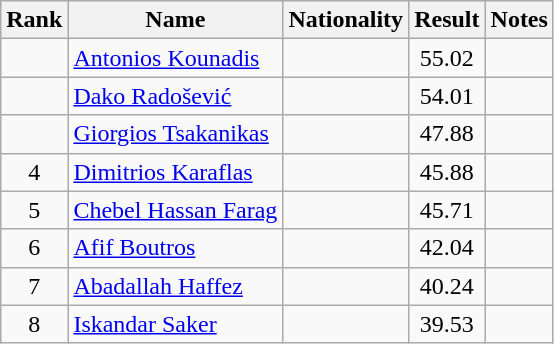<table class="wikitable sortable" style="text-align:center">
<tr>
<th>Rank</th>
<th>Name</th>
<th>Nationality</th>
<th>Result</th>
<th>Notes</th>
</tr>
<tr>
<td></td>
<td align=left><a href='#'>Antonios Kounadis</a></td>
<td align=left></td>
<td>55.02</td>
<td></td>
</tr>
<tr>
<td></td>
<td align=left><a href='#'>Dako Radošević</a></td>
<td align=left></td>
<td>54.01</td>
<td></td>
</tr>
<tr>
<td></td>
<td align=left><a href='#'>Giorgios Tsakanikas</a></td>
<td align=left></td>
<td>47.88</td>
<td></td>
</tr>
<tr>
<td>4</td>
<td align=left><a href='#'>Dimitrios Karaflas</a></td>
<td align=left></td>
<td>45.88</td>
<td></td>
</tr>
<tr>
<td>5</td>
<td align=left><a href='#'>Chebel Hassan Farag</a></td>
<td align=left></td>
<td>45.71</td>
<td></td>
</tr>
<tr>
<td>6</td>
<td align=left><a href='#'>Afif Boutros</a></td>
<td align=left></td>
<td>42.04</td>
<td></td>
</tr>
<tr>
<td>7</td>
<td align=left><a href='#'>Abadallah Haffez</a></td>
<td align=left></td>
<td>40.24</td>
<td></td>
</tr>
<tr>
<td>8</td>
<td align=left><a href='#'>Iskandar Saker</a></td>
<td align=left></td>
<td>39.53</td>
<td></td>
</tr>
</table>
